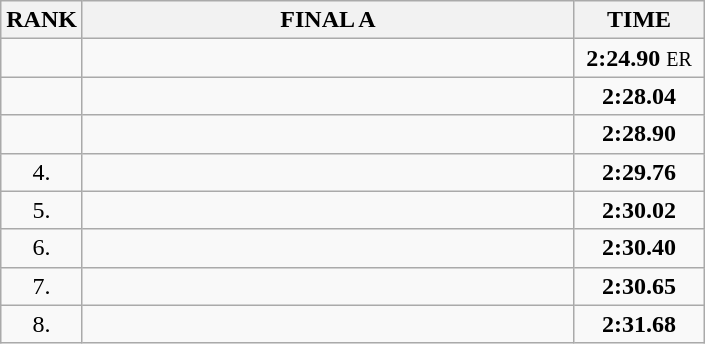<table class="wikitable">
<tr>
<th>RANK</th>
<th style="width: 20em">FINAL A</th>
<th style="width: 5em">TIME</th>
</tr>
<tr>
<td align="center"></td>
<td></td>
<td align="center"><strong>2:24.90</strong> <small>ER</small></td>
</tr>
<tr>
<td align="center"></td>
<td></td>
<td align="center"><strong>2:28.04</strong></td>
</tr>
<tr>
<td align="center"></td>
<td></td>
<td align="center"><strong>2:28.90</strong></td>
</tr>
<tr>
<td align="center">4.</td>
<td></td>
<td align="center"><strong>2:29.76</strong></td>
</tr>
<tr>
<td align="center">5.</td>
<td></td>
<td align="center"><strong>2:30.02</strong></td>
</tr>
<tr>
<td align="center">6.</td>
<td></td>
<td align="center"><strong>2:30.40</strong></td>
</tr>
<tr>
<td align="center">7.</td>
<td></td>
<td align="center"><strong>2:30.65</strong></td>
</tr>
<tr>
<td align="center">8.</td>
<td></td>
<td align="center"><strong>2:31.68</strong></td>
</tr>
</table>
